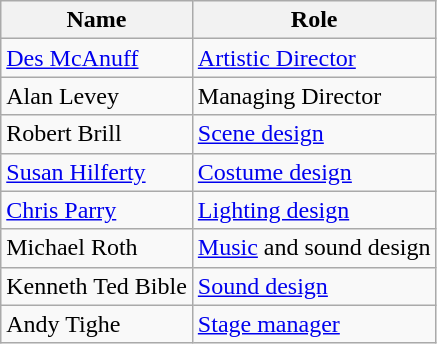<table class="wikitable">
<tr>
<th>Name</th>
<th>Role</th>
</tr>
<tr>
<td><a href='#'>Des McAnuff</a></td>
<td><a href='#'>Artistic Director</a></td>
</tr>
<tr>
<td>Alan Levey</td>
<td>Managing Director</td>
</tr>
<tr>
<td>Robert Brill</td>
<td><a href='#'>Scene design</a></td>
</tr>
<tr>
<td><a href='#'>Susan Hilferty</a></td>
<td><a href='#'>Costume design</a></td>
</tr>
<tr>
<td><a href='#'>Chris Parry</a></td>
<td><a href='#'>Lighting design</a></td>
</tr>
<tr>
<td>Michael Roth</td>
<td><a href='#'>Music</a> and sound design</td>
</tr>
<tr>
<td>Kenneth Ted Bible</td>
<td><a href='#'>Sound design</a></td>
</tr>
<tr>
<td>Andy Tighe</td>
<td><a href='#'>Stage manager</a></td>
</tr>
</table>
